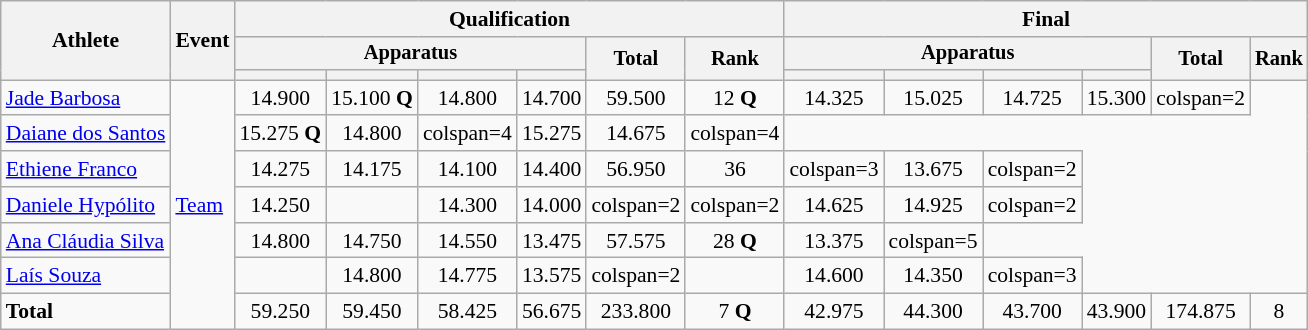<table class="wikitable" style="font-size:90%">
<tr>
<th rowspan=3>Athlete</th>
<th rowspan=3>Event</th>
<th colspan=6>Qualification</th>
<th colspan=6>Final</th>
</tr>
<tr style="font-size:95%">
<th colspan=4>Apparatus</th>
<th rowspan=2>Total</th>
<th rowspan=2>Rank</th>
<th colspan=4>Apparatus</th>
<th rowspan=2>Total</th>
<th rowspan=2>Rank</th>
</tr>
<tr style="font-size:95%">
<th></th>
<th></th>
<th></th>
<th></th>
<th></th>
<th></th>
<th></th>
<th></th>
</tr>
<tr align=center>
<td align=left><a href='#'>Jade Barbosa</a></td>
<td rowspan=7 align=left><a href='#'>Team</a></td>
<td>14.900</td>
<td>15.100 <strong>Q</strong></td>
<td>14.800</td>
<td>14.700</td>
<td>59.500</td>
<td>12 <strong>Q</strong></td>
<td>14.325</td>
<td>15.025</td>
<td>14.725</td>
<td>15.300</td>
<td>colspan=2 </td>
</tr>
<tr align=center>
<td align=left><a href='#'>Daiane dos Santos</a></td>
<td>15.275 <strong>Q</strong></td>
<td>14.800</td>
<td>colspan=4 </td>
<td>15.275</td>
<td>14.675</td>
<td>colspan=4 </td>
</tr>
<tr align=center>
<td align=left><a href='#'>Ethiene Franco</a></td>
<td>14.275</td>
<td>14.175</td>
<td>14.100</td>
<td>14.400</td>
<td>56.950</td>
<td>36</td>
<td>colspan=3 </td>
<td>13.675</td>
<td>colspan=2 </td>
</tr>
<tr align=center>
<td align=left><a href='#'>Daniele Hypólito</a></td>
<td>14.250</td>
<td></td>
<td>14.300</td>
<td>14.000</td>
<td>colspan=2 </td>
<td>colspan=2 </td>
<td>14.625</td>
<td>14.925</td>
<td>colspan=2 </td>
</tr>
<tr align=center>
<td align=left><a href='#'>Ana Cláudia Silva</a></td>
<td>14.800</td>
<td>14.750</td>
<td>14.550</td>
<td>13.475</td>
<td>57.575</td>
<td>28 <strong>Q</strong></td>
<td>13.375</td>
<td>colspan=5 </td>
</tr>
<tr align=center>
<td align=left><a href='#'>Laís Souza</a></td>
<td></td>
<td>14.800</td>
<td>14.775</td>
<td>13.575</td>
<td>colspan=2 </td>
<td></td>
<td>14.600</td>
<td>14.350</td>
<td>colspan=3 </td>
</tr>
<tr align=center>
<td align=left><strong>Total</strong></td>
<td>59.250</td>
<td>59.450</td>
<td>58.425</td>
<td>56.675</td>
<td>233.800</td>
<td>7 <strong>Q</strong></td>
<td>42.975</td>
<td>44.300</td>
<td>43.700</td>
<td>43.900</td>
<td>174.875</td>
<td>8</td>
</tr>
</table>
